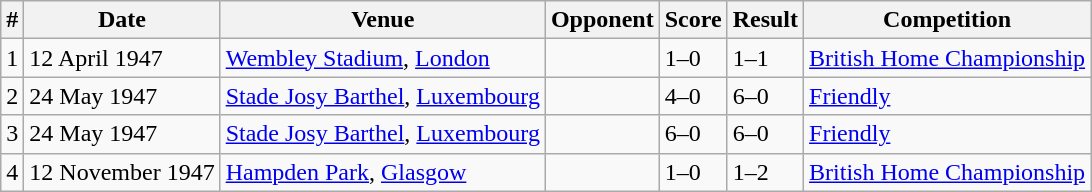<table class="wikitable">
<tr>
<th>#</th>
<th>Date</th>
<th>Venue</th>
<th>Opponent</th>
<th>Score</th>
<th>Result</th>
<th>Competition</th>
</tr>
<tr>
<td>1</td>
<td>12 April 1947</td>
<td><a href='#'>Wembley Stadium</a>, <a href='#'>London</a></td>
<td></td>
<td>1–0</td>
<td>1–1</td>
<td><a href='#'>British Home Championship</a></td>
</tr>
<tr>
<td>2</td>
<td>24 May 1947</td>
<td><a href='#'>Stade Josy Barthel</a>, <a href='#'>Luxembourg</a></td>
<td></td>
<td>4–0</td>
<td>6–0</td>
<td><a href='#'>Friendly</a></td>
</tr>
<tr>
<td>3</td>
<td>24 May 1947</td>
<td><a href='#'>Stade Josy Barthel</a>, <a href='#'>Luxembourg</a></td>
<td></td>
<td>6–0</td>
<td>6–0</td>
<td><a href='#'>Friendly</a></td>
</tr>
<tr>
<td>4</td>
<td>12 November 1947</td>
<td><a href='#'>Hampden Park</a>, <a href='#'>Glasgow</a></td>
<td></td>
<td>1–0</td>
<td>1–2</td>
<td><a href='#'>British Home Championship</a></td>
</tr>
</table>
